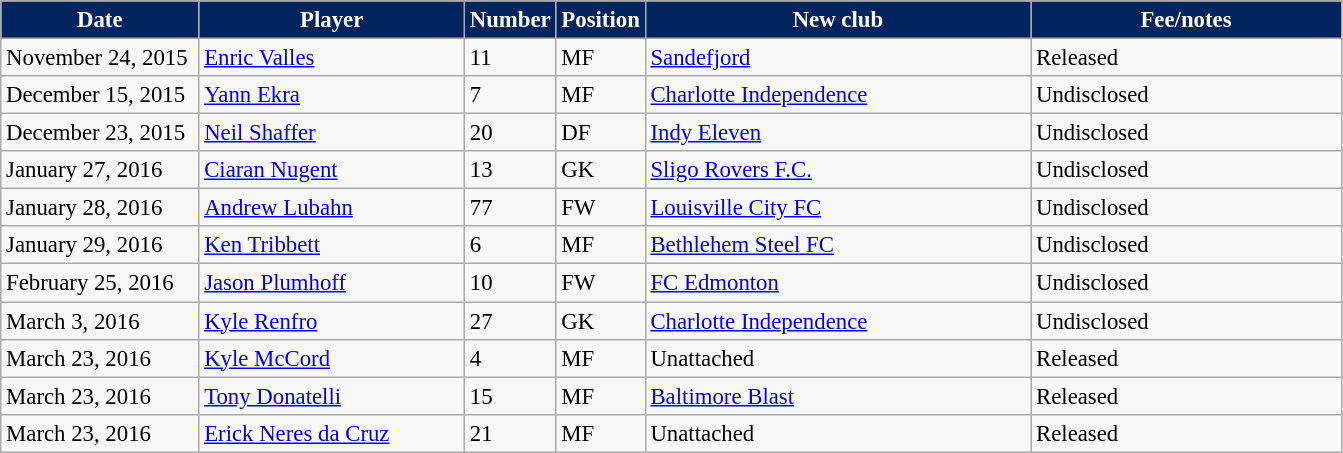<table class="wikitable" style="text-align:left; font-size:95%;">
<tr>
<th style="color:white; background:#00245D; width:125px;">Date</th>
<th style="color:white; background:#00245D; width:170px;">Player</th>
<th style="color:white; background:#00245D; width:50px;">Number</th>
<th style="color:white; background:#00245D; width:50px;">Position</th>
<th style="color:white; background:#00245D; width:250px;">New club</th>
<th style="color:white; background:#00245D; width:200px;">Fee/notes</th>
</tr>
<tr>
<td>November 24, 2015</td>
<td> <a href='#'>Enric Valles</a></td>
<td>11</td>
<td>MF</td>
<td> <a href='#'>Sandefjord</a></td>
<td>Released</td>
</tr>
<tr>
<td>December 15, 2015</td>
<td> <a href='#'>Yann Ekra</a></td>
<td>7</td>
<td>MF</td>
<td> <a href='#'>Charlotte Independence</a></td>
<td>Undisclosed</td>
</tr>
<tr>
<td>December 23, 2015</td>
<td> <a href='#'>Neil Shaffer</a></td>
<td>20</td>
<td>DF</td>
<td> <a href='#'>Indy Eleven</a></td>
<td>Undisclosed</td>
</tr>
<tr>
<td>January 27, 2016</td>
<td> <a href='#'>Ciaran Nugent</a></td>
<td>13</td>
<td>GK</td>
<td> <a href='#'>Sligo Rovers F.C.</a></td>
<td>Undisclosed</td>
</tr>
<tr>
<td>January 28, 2016</td>
<td> <a href='#'>Andrew Lubahn</a></td>
<td>77</td>
<td>FW</td>
<td> <a href='#'>Louisville City FC</a></td>
<td>Undisclosed</td>
</tr>
<tr>
<td>January 29, 2016</td>
<td> <a href='#'>Ken Tribbett</a></td>
<td>6</td>
<td>MF</td>
<td> <a href='#'>Bethlehem Steel FC</a></td>
<td>Undisclosed</td>
</tr>
<tr>
<td>February 25, 2016</td>
<td> <a href='#'>Jason Plumhoff</a></td>
<td>10</td>
<td>FW</td>
<td> <a href='#'>FC Edmonton</a></td>
<td>Undisclosed</td>
</tr>
<tr>
<td>March 3, 2016</td>
<td> <a href='#'>Kyle Renfro</a></td>
<td>27</td>
<td>GK</td>
<td> <a href='#'>Charlotte Independence</a></td>
<td>Undisclosed</td>
</tr>
<tr>
<td>March 23, 2016</td>
<td> <a href='#'>Kyle McCord</a></td>
<td>4</td>
<td>MF</td>
<td>Unattached</td>
<td>Released</td>
</tr>
<tr>
<td>March 23, 2016</td>
<td> <a href='#'>Tony Donatelli</a></td>
<td>15</td>
<td>MF</td>
<td> <a href='#'>Baltimore Blast</a></td>
<td>Released</td>
</tr>
<tr>
<td>March 23, 2016</td>
<td> <a href='#'>Erick Neres da Cruz</a></td>
<td>21</td>
<td>MF</td>
<td>Unattached</td>
<td>Released</td>
</tr>
</table>
